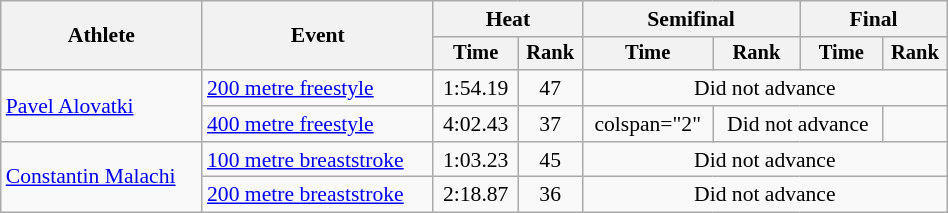<table class="wikitable" style="text-align:center; font-size:90%; width:50%;">
<tr>
<th rowspan="2">Athlete</th>
<th rowspan="2">Event</th>
<th colspan="2">Heat</th>
<th colspan="2">Semifinal</th>
<th colspan="2">Final</th>
</tr>
<tr style="font-size:95%">
<th>Time</th>
<th>Rank</th>
<th>Time</th>
<th>Rank</th>
<th>Time</th>
<th>Rank</th>
</tr>
<tr>
<td align=left rowspan=2><a href='#'>Pavel Alovatki</a></td>
<td align=left><a href='#'>200 metre freestyle</a></td>
<td>1:54.19</td>
<td>47</td>
<td colspan=4>Did not advance</td>
</tr>
<tr>
<td align=left><a href='#'>400 metre freestyle</a></td>
<td>4:02.43</td>
<td>37</td>
<td>colspan="2" </td>
<td colspan="2">Did not advance</td>
</tr>
<tr>
<td align=left rowspan=2><a href='#'>Constantin Malachi</a></td>
<td align=left><a href='#'>100 metre breaststroke</a></td>
<td>1:03.23</td>
<td>45</td>
<td colspan=4>Did not advance</td>
</tr>
<tr>
<td align=left><a href='#'>200 metre breaststroke</a></td>
<td>2:18.87</td>
<td>36</td>
<td colspan=4>Did not advance</td>
</tr>
</table>
